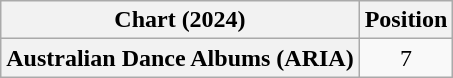<table class="wikitable plainrowheaders" style="text-align:center">
<tr>
<th scope="col">Chart (2024)</th>
<th scope="col">Position</th>
</tr>
<tr>
<th scope="row">Australian Dance Albums (ARIA)</th>
<td>7</td>
</tr>
</table>
